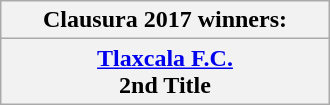<table class="wikitable" style="margin: 0 auto; width: 220px;">
<tr>
<th>Clausura 2017 winners:</th>
</tr>
<tr>
<th align="center"><a href='#'>Tlaxcala F.C.</a><br>2nd Title</th>
</tr>
</table>
